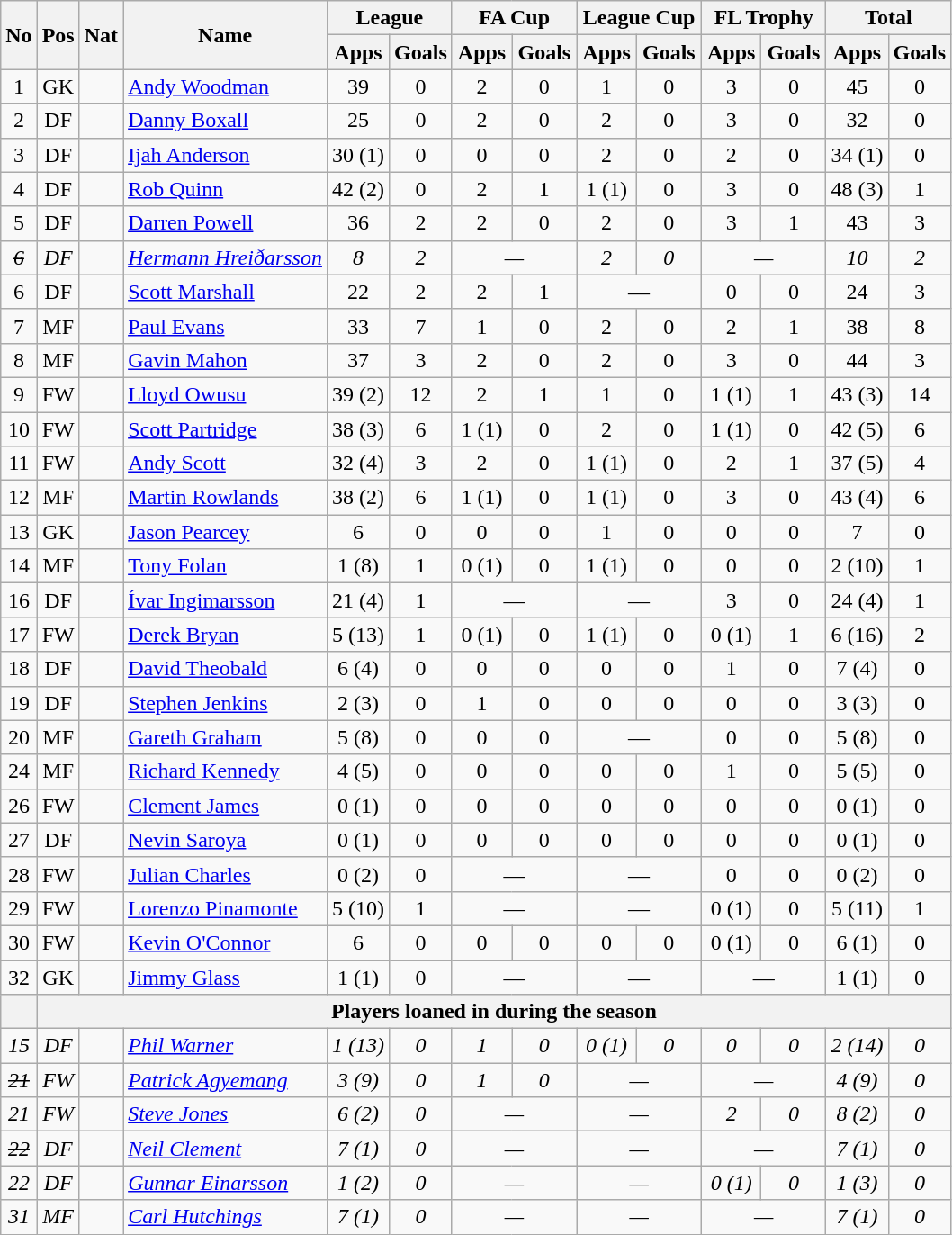<table class="wikitable" style="text-align:center">
<tr>
<th rowspan="2">No</th>
<th rowspan="2">Pos</th>
<th rowspan="2">Nat</th>
<th rowspan="2">Name</th>
<th colspan="2" style="width:85px;">League</th>
<th colspan="2" style="width:85px;">FA Cup</th>
<th colspan="2" style="width:85px;">League Cup</th>
<th colspan="2" style="width:85px;">FL Trophy</th>
<th colspan="2" style="width:85px;">Total</th>
</tr>
<tr>
<th>Apps</th>
<th>Goals</th>
<th>Apps</th>
<th>Goals</th>
<th>Apps</th>
<th>Goals</th>
<th>Apps</th>
<th>Goals</th>
<th>Apps</th>
<th>Goals</th>
</tr>
<tr>
<td>1</td>
<td>GK</td>
<td></td>
<td style="text-align:left;"><a href='#'>Andy Woodman</a></td>
<td>39</td>
<td>0</td>
<td>2</td>
<td>0</td>
<td>1</td>
<td>0</td>
<td>3</td>
<td>0</td>
<td>45</td>
<td>0</td>
</tr>
<tr>
<td>2</td>
<td>DF</td>
<td></td>
<td style="text-align:left;"><a href='#'>Danny Boxall</a></td>
<td>25</td>
<td>0</td>
<td>2</td>
<td>0</td>
<td>2</td>
<td>0</td>
<td>3</td>
<td>0</td>
<td>32</td>
<td>0</td>
</tr>
<tr>
<td>3</td>
<td>DF</td>
<td></td>
<td style="text-align:left;"><a href='#'>Ijah Anderson</a></td>
<td>30 (1)</td>
<td>0</td>
<td>0</td>
<td>0</td>
<td>2</td>
<td>0</td>
<td>2</td>
<td>0</td>
<td>34 (1)</td>
<td>0</td>
</tr>
<tr>
<td>4</td>
<td>DF</td>
<td></td>
<td style="text-align:left;"><a href='#'>Rob Quinn</a></td>
<td>42 (2)</td>
<td>0</td>
<td>2</td>
<td>1</td>
<td>1 (1)</td>
<td>0</td>
<td>3</td>
<td>0</td>
<td>48 (3)</td>
<td>1</td>
</tr>
<tr>
<td>5</td>
<td>DF</td>
<td></td>
<td style="text-align:left;"><a href='#'>Darren Powell</a></td>
<td>36</td>
<td>2</td>
<td>2</td>
<td>0</td>
<td>2</td>
<td>0</td>
<td>3</td>
<td>1</td>
<td>43</td>
<td>3</td>
</tr>
<tr>
<td><em><s>6</s></em></td>
<td><em>DF</em></td>
<td><em></em></td>
<td style="text-align:left;"><a href='#'><em>Hermann Hreiðarsson</em></a></td>
<td><em>8</em></td>
<td><em>2</em></td>
<td colspan="2"><em>—</em></td>
<td><em>2</em></td>
<td><em>0</em></td>
<td colspan="2"><em>—</em></td>
<td><em>10</em></td>
<td><em>2</em></td>
</tr>
<tr>
<td>6</td>
<td>DF</td>
<td></td>
<td style="text-align:left;"><a href='#'>Scott Marshall</a></td>
<td>22</td>
<td>2</td>
<td>2</td>
<td>1</td>
<td colspan="2">—</td>
<td>0</td>
<td>0</td>
<td>24</td>
<td>3</td>
</tr>
<tr>
<td>7</td>
<td>MF</td>
<td></td>
<td style="text-align:left;"><a href='#'>Paul Evans</a></td>
<td>33</td>
<td>7</td>
<td>1</td>
<td>0</td>
<td>2</td>
<td>0</td>
<td>2</td>
<td>1</td>
<td>38</td>
<td>8</td>
</tr>
<tr>
<td>8</td>
<td>MF</td>
<td></td>
<td style="text-align:left;"><a href='#'>Gavin Mahon</a></td>
<td>37</td>
<td>3</td>
<td>2</td>
<td>0</td>
<td>2</td>
<td>0</td>
<td>3</td>
<td>0</td>
<td>44</td>
<td>3</td>
</tr>
<tr>
<td>9</td>
<td>FW</td>
<td></td>
<td style="text-align:left;"><a href='#'>Lloyd Owusu</a></td>
<td>39 (2)</td>
<td>12</td>
<td>2</td>
<td>1</td>
<td>1</td>
<td>0</td>
<td>1 (1)</td>
<td>1</td>
<td>43 (3)</td>
<td>14</td>
</tr>
<tr>
<td>10</td>
<td>FW</td>
<td></td>
<td style="text-align:left;"><a href='#'>Scott Partridge</a></td>
<td>38 (3)</td>
<td>6</td>
<td>1 (1)</td>
<td>0</td>
<td>2</td>
<td>0</td>
<td>1 (1)</td>
<td>0</td>
<td>42 (5)</td>
<td>6</td>
</tr>
<tr>
<td>11</td>
<td>FW</td>
<td></td>
<td style="text-align:left;"><a href='#'>Andy Scott</a></td>
<td>32 (4)</td>
<td>3</td>
<td>2</td>
<td>0</td>
<td>1 (1)</td>
<td>0</td>
<td>2</td>
<td>1</td>
<td>37 (5)</td>
<td>4</td>
</tr>
<tr>
<td>12</td>
<td>MF</td>
<td></td>
<td style="text-align:left;"><a href='#'>Martin Rowlands</a></td>
<td>38 (2)</td>
<td>6</td>
<td>1 (1)</td>
<td>0</td>
<td>1 (1)</td>
<td>0</td>
<td>3</td>
<td>0</td>
<td>43 (4)</td>
<td>6</td>
</tr>
<tr>
<td>13</td>
<td>GK</td>
<td></td>
<td style="text-align:left;"><a href='#'>Jason Pearcey</a></td>
<td>6</td>
<td>0</td>
<td>0</td>
<td>0</td>
<td>1</td>
<td>0</td>
<td>0</td>
<td>0</td>
<td>7</td>
<td>0</td>
</tr>
<tr>
<td>14</td>
<td>MF</td>
<td></td>
<td style="text-align:left;"><a href='#'>Tony Folan</a></td>
<td>1 (8)</td>
<td>1</td>
<td>0 (1)</td>
<td>0</td>
<td>1 (1)</td>
<td>0</td>
<td>0</td>
<td>0</td>
<td>2 (10)</td>
<td>1</td>
</tr>
<tr>
<td>16</td>
<td>DF</td>
<td></td>
<td style="text-align:left;"><a href='#'>Ívar Ingimarsson</a></td>
<td>21 (4)</td>
<td>1</td>
<td colspan="2">—</td>
<td colspan="2">—</td>
<td>3</td>
<td>0</td>
<td>24 (4)</td>
<td>1</td>
</tr>
<tr>
<td>17</td>
<td>FW</td>
<td></td>
<td style="text-align:left;"><a href='#'>Derek Bryan</a></td>
<td>5 (13)</td>
<td>1</td>
<td>0 (1)</td>
<td>0</td>
<td>1 (1)</td>
<td>0</td>
<td>0 (1)</td>
<td>1</td>
<td>6 (16)</td>
<td>2</td>
</tr>
<tr>
<td>18</td>
<td>DF</td>
<td></td>
<td style="text-align:left;"><a href='#'>David Theobald</a></td>
<td>6 (4)</td>
<td>0</td>
<td>0</td>
<td>0</td>
<td>0</td>
<td>0</td>
<td>1</td>
<td>0</td>
<td>7 (4)</td>
<td>0</td>
</tr>
<tr>
<td>19</td>
<td>DF</td>
<td></td>
<td style="text-align:left;"><a href='#'>Stephen Jenkins</a></td>
<td>2 (3)</td>
<td>0</td>
<td>1</td>
<td>0</td>
<td>0</td>
<td>0</td>
<td>0</td>
<td>0</td>
<td>3 (3)</td>
<td>0</td>
</tr>
<tr>
<td>20</td>
<td>MF</td>
<td></td>
<td style="text-align:left;"><a href='#'>Gareth Graham</a></td>
<td>5 (8)</td>
<td>0</td>
<td>0</td>
<td>0</td>
<td colspan="2">—</td>
<td>0</td>
<td>0</td>
<td>5 (8)</td>
<td>0</td>
</tr>
<tr>
<td>24</td>
<td>MF</td>
<td></td>
<td style="text-align:left;"><a href='#'>Richard Kennedy</a></td>
<td>4 (5)</td>
<td>0</td>
<td>0</td>
<td>0</td>
<td>0</td>
<td>0</td>
<td>1</td>
<td>0</td>
<td>5 (5)</td>
<td>0</td>
</tr>
<tr>
<td>26</td>
<td>FW</td>
<td></td>
<td style="text-align:left;"><a href='#'>Clement James</a></td>
<td>0 (1)</td>
<td>0</td>
<td>0</td>
<td>0</td>
<td>0</td>
<td>0</td>
<td>0</td>
<td>0</td>
<td>0 (1)</td>
<td>0</td>
</tr>
<tr>
<td>27</td>
<td>DF</td>
<td></td>
<td style="text-align:left;"><a href='#'>Nevin Saroya</a></td>
<td>0 (1)</td>
<td>0</td>
<td>0</td>
<td>0</td>
<td>0</td>
<td>0</td>
<td>0</td>
<td>0</td>
<td>0 (1)</td>
<td>0</td>
</tr>
<tr>
<td>28</td>
<td>FW</td>
<td></td>
<td style="text-align:left;"><a href='#'>Julian Charles</a></td>
<td>0 (2)</td>
<td>0</td>
<td colspan="2">—</td>
<td colspan="2">—</td>
<td>0</td>
<td>0</td>
<td>0 (2)</td>
<td>0</td>
</tr>
<tr>
<td>29</td>
<td>FW</td>
<td></td>
<td style="text-align:left;"><a href='#'>Lorenzo Pinamonte</a></td>
<td>5 (10)</td>
<td>1</td>
<td colspan="2">—</td>
<td colspan="2">—</td>
<td>0 (1)</td>
<td>0</td>
<td>5 (11)</td>
<td>1</td>
</tr>
<tr>
<td>30</td>
<td>FW</td>
<td></td>
<td style="text-align:left;"><a href='#'>Kevin O'Connor</a></td>
<td>6</td>
<td>0</td>
<td>0</td>
<td>0</td>
<td>0</td>
<td>0</td>
<td>0 (1)</td>
<td>0</td>
<td>6 (1)</td>
<td>0</td>
</tr>
<tr>
<td>32</td>
<td>GK</td>
<td></td>
<td style="text-align:left;"><a href='#'>Jimmy Glass</a></td>
<td>1 (1)</td>
<td>0</td>
<td colspan="2">—</td>
<td colspan="2">—</td>
<td colspan="2">—</td>
<td>1 (1)</td>
<td>0</td>
</tr>
<tr>
<th></th>
<th colspan="13">Players loaned in during the season</th>
</tr>
<tr>
<td><em>15</em></td>
<td><em>DF</em></td>
<td><em></em></td>
<td style="text-align:left;"><em><a href='#'>Phil Warner</a></em></td>
<td><em>1 (13)</em></td>
<td><em>0</em></td>
<td><em>1</em></td>
<td><em>0</em></td>
<td><em>0 (1)</em></td>
<td><em>0</em></td>
<td><em>0</em></td>
<td><em>0</em></td>
<td><em>2 (14)</em></td>
<td><em>0</em></td>
</tr>
<tr>
<td><em><s>21</s></em></td>
<td><em>FW</em></td>
<td><em></em></td>
<td style="text-align:left;"><em><a href='#'>Patrick Agyemang</a></em></td>
<td><em>3 (9)</em></td>
<td><em>0</em></td>
<td><em>1</em></td>
<td><em>0</em></td>
<td colspan="2"><em>—</em></td>
<td colspan="2"><em>—</em></td>
<td><em>4 (9)</em></td>
<td><em>0</em></td>
</tr>
<tr>
<td><em>21</em></td>
<td><em>FW</em></td>
<td><em></em></td>
<td style="text-align:left;"><a href='#'><em>Steve Jones</em></a></td>
<td><em>6 (2)</em></td>
<td><em>0</em></td>
<td colspan="2"><em>—</em></td>
<td colspan="2"><em>—</em></td>
<td><em>2</em></td>
<td><em>0</em></td>
<td><em>8 (2)</em></td>
<td><em>0</em></td>
</tr>
<tr>
<td><em><s>22</s></em></td>
<td><em>DF</em></td>
<td><em></em></td>
<td style="text-align:left;"><em><a href='#'>Neil Clement</a></em></td>
<td><em>7 (1)</em></td>
<td><em>0</em></td>
<td colspan="2"><em>—</em></td>
<td colspan="2"><em>—</em></td>
<td colspan="2"><em>—</em></td>
<td><em>7 (1)</em></td>
<td><em>0</em></td>
</tr>
<tr>
<td><em>22</em></td>
<td><em>DF</em></td>
<td><em></em></td>
<td style="text-align:left;"><em><a href='#'>Gunnar Einarsson</a></em></td>
<td><em>1 (2)</em></td>
<td><em>0</em></td>
<td colspan="2"><em>—</em></td>
<td colspan="2"><em>—</em></td>
<td><em>0 (1)</em></td>
<td><em>0</em></td>
<td><em>1 (3)</em></td>
<td><em>0</em></td>
</tr>
<tr>
<td><em>31</em></td>
<td><em>MF</em></td>
<td><em></em></td>
<td style="text-align:left;"><em><a href='#'>Carl Hutchings</a></em></td>
<td><em>7 (1)</em></td>
<td><em>0</em></td>
<td colspan="2"><em>—</em></td>
<td colspan="2"><em>—</em></td>
<td colspan="2"><em>—</em></td>
<td><em>7 (1)</em></td>
<td><em>0</em></td>
</tr>
</table>
